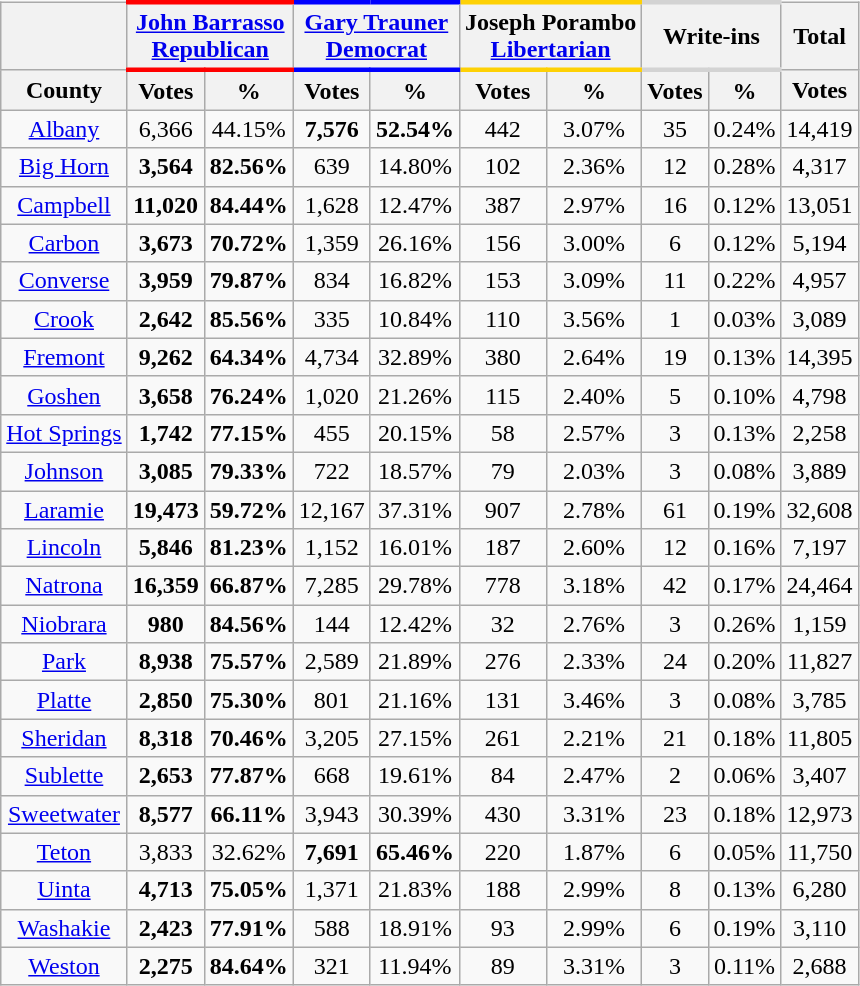<table class="wikitable sortable" style="text-align:center">
<tr>
<th></th>
<th colspan="2" style="border-top:solid #f00 3px; border-bottom:solid #f00 3px;"><a href='#'>John Barrasso</a><br><a href='#'>Republican</a></th>
<th colspan="2" style="border-top:solid #00f 3px; border-bottom:solid #00f 3px;"><a href='#'>Gary Trauner</a><br><a href='#'>Democrat</a></th>
<th colspan="2" style="border-top:solid #FED105 3px; border-bottom:solid #FED105 3px;">Joseph Porambo<br><a href='#'>Libertarian</a></th>
<th colspan="2" style="border-top:solid #d3d3d3 3px; border-bottom:solid #d3d3d3 3px;">Write-ins</th>
<th colspan="1" style="text-align:center;">Total</th>
</tr>
<tr>
<th style="text-align:center;">County</th>
<th style="text-align:center;" data-sort-type="number">Votes</th>
<th style="text-align:center;" data-sort-type="number">%</th>
<th style="text-align:center;" data-sort-type="number">Votes</th>
<th style="text-align:center;" data-sort-type="number">%</th>
<th style="text-align:center;" data-sort-type="number">Votes</th>
<th style="text-align:center;" data-sort-type="number">%</th>
<th style="text-align:center;" data-sort-type="number">Votes</th>
<th style="text-align:center;" data-sort-type="number">%</th>
<th style="text-align:center;" date-sort-type="number">Votes</th>
</tr>
<tr>
<td><a href='#'>Albany</a></td>
<td>6,366</td>
<td>44.15%</td>
<td><strong>7,576</strong></td>
<td><strong>52.54%</strong></td>
<td>442</td>
<td>3.07%</td>
<td>35</td>
<td>0.24%</td>
<td>14,419</td>
</tr>
<tr>
<td><a href='#'>Big Horn</a></td>
<td><strong>3,564</strong></td>
<td><strong>82.56%</strong></td>
<td>639</td>
<td>14.80%</td>
<td>102</td>
<td>2.36%</td>
<td>12</td>
<td>0.28%</td>
<td>4,317</td>
</tr>
<tr>
<td><a href='#'>Campbell</a></td>
<td><strong>11,020</strong></td>
<td><strong>84.44%</strong></td>
<td>1,628</td>
<td>12.47%</td>
<td>387</td>
<td>2.97%</td>
<td>16</td>
<td>0.12%</td>
<td>13,051</td>
</tr>
<tr>
<td><a href='#'>Carbon</a></td>
<td><strong>3,673</strong></td>
<td><strong>70.72%</strong></td>
<td>1,359</td>
<td>26.16%</td>
<td>156</td>
<td>3.00%</td>
<td>6</td>
<td>0.12%</td>
<td>5,194</td>
</tr>
<tr>
<td><a href='#'>Converse</a></td>
<td><strong>3,959</strong></td>
<td><strong>79.87%</strong></td>
<td>834</td>
<td>16.82%</td>
<td>153</td>
<td>3.09%</td>
<td>11</td>
<td>0.22%</td>
<td>4,957</td>
</tr>
<tr>
<td><a href='#'>Crook</a></td>
<td><strong>2,642</strong></td>
<td><strong>85.56%</strong></td>
<td>335</td>
<td>10.84%</td>
<td>110</td>
<td>3.56%</td>
<td>1</td>
<td>0.03%</td>
<td>3,089</td>
</tr>
<tr>
<td><a href='#'>Fremont</a></td>
<td><strong>9,262</strong></td>
<td><strong>64.34%</strong></td>
<td>4,734</td>
<td>32.89%</td>
<td>380</td>
<td>2.64%</td>
<td>19</td>
<td>0.13%</td>
<td>14,395</td>
</tr>
<tr>
<td><a href='#'>Goshen</a></td>
<td><strong>3,658</strong></td>
<td><strong>76.24%</strong></td>
<td>1,020</td>
<td>21.26%</td>
<td>115</td>
<td>2.40%</td>
<td>5</td>
<td>0.10%</td>
<td>4,798</td>
</tr>
<tr>
<td><a href='#'>Hot Springs</a></td>
<td><strong>1,742</strong></td>
<td><strong>77.15%</strong></td>
<td>455</td>
<td>20.15%</td>
<td>58</td>
<td>2.57%</td>
<td>3</td>
<td>0.13%</td>
<td>2,258</td>
</tr>
<tr>
<td><a href='#'>Johnson</a></td>
<td><strong>3,085</strong></td>
<td><strong>79.33%</strong></td>
<td>722</td>
<td>18.57%</td>
<td>79</td>
<td>2.03%</td>
<td>3</td>
<td>0.08%</td>
<td>3,889</td>
</tr>
<tr>
<td><a href='#'>Laramie</a></td>
<td><strong>19,473</strong></td>
<td><strong>59.72%</strong></td>
<td>12,167</td>
<td>37.31%</td>
<td>907</td>
<td>2.78%</td>
<td>61</td>
<td>0.19%</td>
<td>32,608</td>
</tr>
<tr>
<td><a href='#'>Lincoln</a></td>
<td><strong>5,846</strong></td>
<td><strong>81.23%</strong></td>
<td>1,152</td>
<td>16.01%</td>
<td>187</td>
<td>2.60%</td>
<td>12</td>
<td>0.16%</td>
<td>7,197</td>
</tr>
<tr>
<td><a href='#'>Natrona</a></td>
<td><strong>16,359</strong></td>
<td><strong>66.87%</strong></td>
<td>7,285</td>
<td>29.78%</td>
<td>778</td>
<td>3.18%</td>
<td>42</td>
<td>0.17%</td>
<td>24,464</td>
</tr>
<tr>
<td><a href='#'>Niobrara</a></td>
<td><strong>980</strong></td>
<td><strong>84.56%</strong></td>
<td>144</td>
<td>12.42%</td>
<td>32</td>
<td>2.76%</td>
<td>3</td>
<td>0.26%</td>
<td>1,159</td>
</tr>
<tr>
<td><a href='#'>Park</a></td>
<td><strong>8,938</strong></td>
<td><strong>75.57%</strong></td>
<td>2,589</td>
<td>21.89%</td>
<td>276</td>
<td>2.33%</td>
<td>24</td>
<td>0.20%</td>
<td>11,827</td>
</tr>
<tr>
<td><a href='#'>Platte</a></td>
<td><strong>2,850</strong></td>
<td><strong>75.30%</strong></td>
<td>801</td>
<td>21.16%</td>
<td>131</td>
<td>3.46%</td>
<td>3</td>
<td>0.08%</td>
<td>3,785</td>
</tr>
<tr>
<td><a href='#'>Sheridan</a></td>
<td><strong>8,318</strong></td>
<td><strong>70.46%</strong></td>
<td>3,205</td>
<td>27.15%</td>
<td>261</td>
<td>2.21%</td>
<td>21</td>
<td>0.18%</td>
<td>11,805</td>
</tr>
<tr>
<td><a href='#'>Sublette</a></td>
<td><strong>2,653</strong></td>
<td><strong>77.87%</strong></td>
<td>668</td>
<td>19.61%</td>
<td>84</td>
<td>2.47%</td>
<td>2</td>
<td>0.06%</td>
<td>3,407</td>
</tr>
<tr>
<td><a href='#'>Sweetwater</a></td>
<td><strong>8,577</strong></td>
<td><strong>66.11%</strong></td>
<td>3,943</td>
<td>30.39%</td>
<td>430</td>
<td>3.31%</td>
<td>23</td>
<td>0.18%</td>
<td>12,973</td>
</tr>
<tr>
<td><a href='#'>Teton</a></td>
<td>3,833</td>
<td>32.62%</td>
<td><strong>7,691</strong></td>
<td><strong>65.46%</strong></td>
<td>220</td>
<td>1.87%</td>
<td>6</td>
<td>0.05%</td>
<td>11,750</td>
</tr>
<tr>
<td><a href='#'>Uinta</a></td>
<td><strong>4,713</strong></td>
<td><strong>75.05%</strong></td>
<td>1,371</td>
<td>21.83%</td>
<td>188</td>
<td>2.99%</td>
<td>8</td>
<td>0.13%</td>
<td>6,280</td>
</tr>
<tr>
<td><a href='#'>Washakie</a></td>
<td><strong>2,423</strong></td>
<td><strong>77.91%</strong></td>
<td>588</td>
<td>18.91%</td>
<td>93</td>
<td>2.99%</td>
<td>6</td>
<td>0.19%</td>
<td>3,110</td>
</tr>
<tr>
<td><a href='#'>Weston</a></td>
<td><strong>2,275</strong></td>
<td><strong>84.64%</strong></td>
<td>321</td>
<td>11.94%</td>
<td>89</td>
<td>3.31%</td>
<td>3</td>
<td>0.11%</td>
<td>2,688</td>
</tr>
</table>
